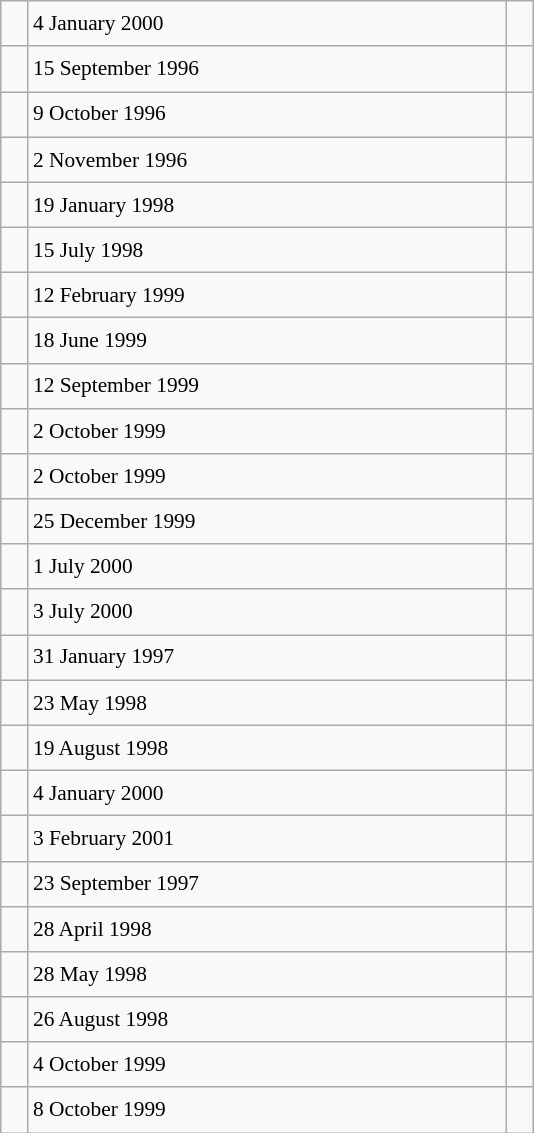<table class="wikitable" style="font-size: 89%; float: left; width: 25em; margin-right: 1em; line-height: 1.65em">
<tr>
<td></td>
<td>4 January 2000</td>
<td></td>
</tr>
<tr>
<td></td>
<td>15 September 1996</td>
<td></td>
</tr>
<tr>
<td></td>
<td>9 October 1996</td>
<td></td>
</tr>
<tr>
<td></td>
<td>2 November 1996</td>
<td></td>
</tr>
<tr>
<td></td>
<td>19 January 1998</td>
<td></td>
</tr>
<tr>
<td></td>
<td>15 July 1998</td>
<td></td>
</tr>
<tr>
<td></td>
<td>12 February 1999</td>
<td></td>
</tr>
<tr>
<td></td>
<td>18 June 1999</td>
<td></td>
</tr>
<tr>
<td></td>
<td>12 September 1999</td>
<td></td>
</tr>
<tr>
<td></td>
<td>2 October 1999</td>
<td></td>
</tr>
<tr>
<td></td>
<td>2 October 1999</td>
<td></td>
</tr>
<tr>
<td></td>
<td>25 December 1999</td>
<td></td>
</tr>
<tr>
<td></td>
<td>1 July 2000</td>
<td></td>
</tr>
<tr>
<td></td>
<td>3 July 2000</td>
<td></td>
</tr>
<tr>
<td></td>
<td>31 January 1997</td>
<td></td>
</tr>
<tr>
<td></td>
<td>23 May 1998</td>
<td></td>
</tr>
<tr>
<td></td>
<td>19 August 1998</td>
<td></td>
</tr>
<tr>
<td></td>
<td>4 January 2000</td>
<td></td>
</tr>
<tr>
<td></td>
<td>3 February 2001</td>
<td></td>
</tr>
<tr>
<td></td>
<td>23 September 1997</td>
<td></td>
</tr>
<tr>
<td></td>
<td>28 April 1998</td>
<td></td>
</tr>
<tr>
<td></td>
<td>28 May 1998</td>
<td></td>
</tr>
<tr>
<td></td>
<td>26 August 1998</td>
<td></td>
</tr>
<tr>
<td></td>
<td>4 October 1999</td>
<td></td>
</tr>
<tr>
<td></td>
<td>8 October 1999</td>
<td></td>
</tr>
</table>
